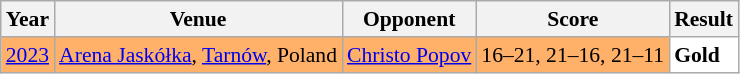<table class="sortable wikitable" style="font-size: 90%;">
<tr>
<th>Year</th>
<th>Venue</th>
<th>Opponent</th>
<th>Score</th>
<th>Result</th>
</tr>
<tr style="background:#FFB069">
<td align="center"><a href='#'>2023</a></td>
<td align="left"><a href='#'>Arena Jaskółka</a>, <a href='#'>Tarnów</a>, Poland</td>
<td align="left"> <a href='#'>Christo Popov</a></td>
<td align="left">16–21, 21–16, 21–11</td>
<td style="text-align:left; background:white"> <strong>Gold</strong></td>
</tr>
</table>
